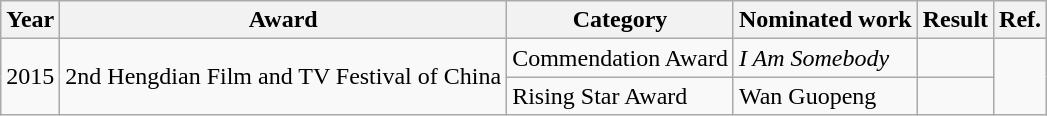<table class="wikitable">
<tr>
<th>Year</th>
<th>Award</th>
<th>Category</th>
<th>Nominated work</th>
<th>Result</th>
<th>Ref.</th>
</tr>
<tr>
<td rowspan=2>2015</td>
<td rowspan=2>2nd Hengdian Film and TV Festival of China</td>
<td>Commendation Award</td>
<td><em>I Am Somebody</em></td>
<td></td>
<td rowspan=2></td>
</tr>
<tr>
<td>Rising Star Award</td>
<td>Wan Guopeng</td>
<td></td>
</tr>
</table>
